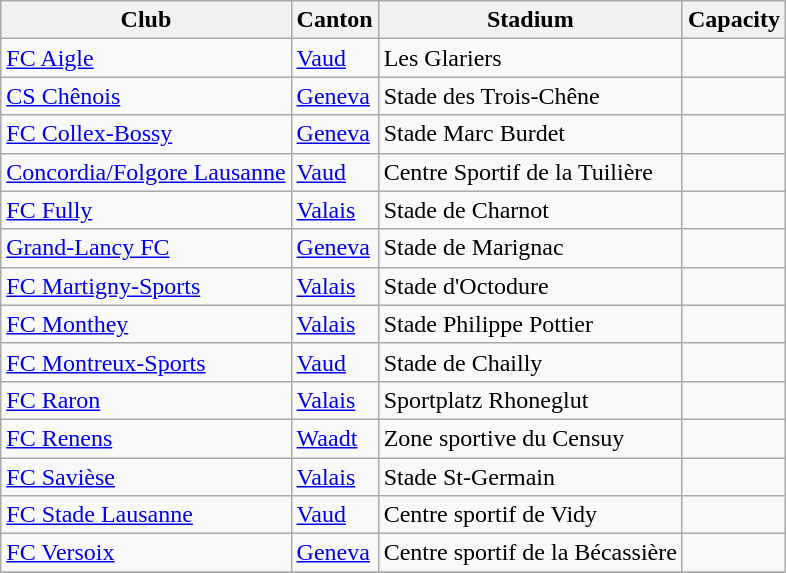<table class="wikitable">
<tr>
<th>Club</th>
<th>Canton</th>
<th>Stadium</th>
<th>Capacity</th>
</tr>
<tr>
<td><a href='#'>FC Aigle</a></td>
<td><a href='#'>Vaud</a></td>
<td>Les Glariers</td>
<td></td>
</tr>
<tr>
<td><a href='#'>CS Chênois</a></td>
<td><a href='#'>Geneva</a></td>
<td>Stade des Trois-Chêne</td>
<td></td>
</tr>
<tr>
<td><a href='#'>FC Collex-Bossy</a></td>
<td><a href='#'>Geneva</a></td>
<td>Stade Marc Burdet</td>
<td></td>
</tr>
<tr>
<td><a href='#'>Concordia/Folgore Lausanne</a></td>
<td><a href='#'>Vaud</a></td>
<td>Centre Sportif de la Tuilière</td>
<td></td>
</tr>
<tr>
<td><a href='#'>FC Fully</a></td>
<td><a href='#'>Valais</a></td>
<td>Stade de Charnot</td>
<td></td>
</tr>
<tr>
<td><a href='#'>Grand-Lancy FC</a></td>
<td><a href='#'>Geneva</a></td>
<td>Stade de Marignac</td>
<td></td>
</tr>
<tr>
<td><a href='#'>FC Martigny-Sports</a></td>
<td><a href='#'>Valais</a></td>
<td>Stade d'Octodure</td>
<td></td>
</tr>
<tr>
<td><a href='#'>FC Monthey</a></td>
<td><a href='#'>Valais</a></td>
<td>Stade Philippe Pottier</td>
<td></td>
</tr>
<tr>
<td><a href='#'>FC Montreux-Sports</a></td>
<td><a href='#'>Vaud</a></td>
<td>Stade de Chailly</td>
<td></td>
</tr>
<tr>
<td><a href='#'>FC Raron</a></td>
<td><a href='#'>Valais</a></td>
<td>Sportplatz Rhoneglut</td>
<td></td>
</tr>
<tr>
<td><a href='#'>FC Renens</a></td>
<td><a href='#'>Waadt</a></td>
<td>Zone sportive du Censuy</td>
<td></td>
</tr>
<tr>
<td><a href='#'>FC Savièse</a></td>
<td><a href='#'>Valais</a></td>
<td>Stade St-Germain</td>
<td></td>
</tr>
<tr>
<td><a href='#'>FC Stade Lausanne</a></td>
<td><a href='#'>Vaud</a></td>
<td>Centre sportif de Vidy</td>
<td></td>
</tr>
<tr>
<td><a href='#'>FC Versoix</a></td>
<td><a href='#'>Geneva</a></td>
<td>Centre sportif de la Bécassière</td>
<td></td>
</tr>
<tr>
</tr>
</table>
